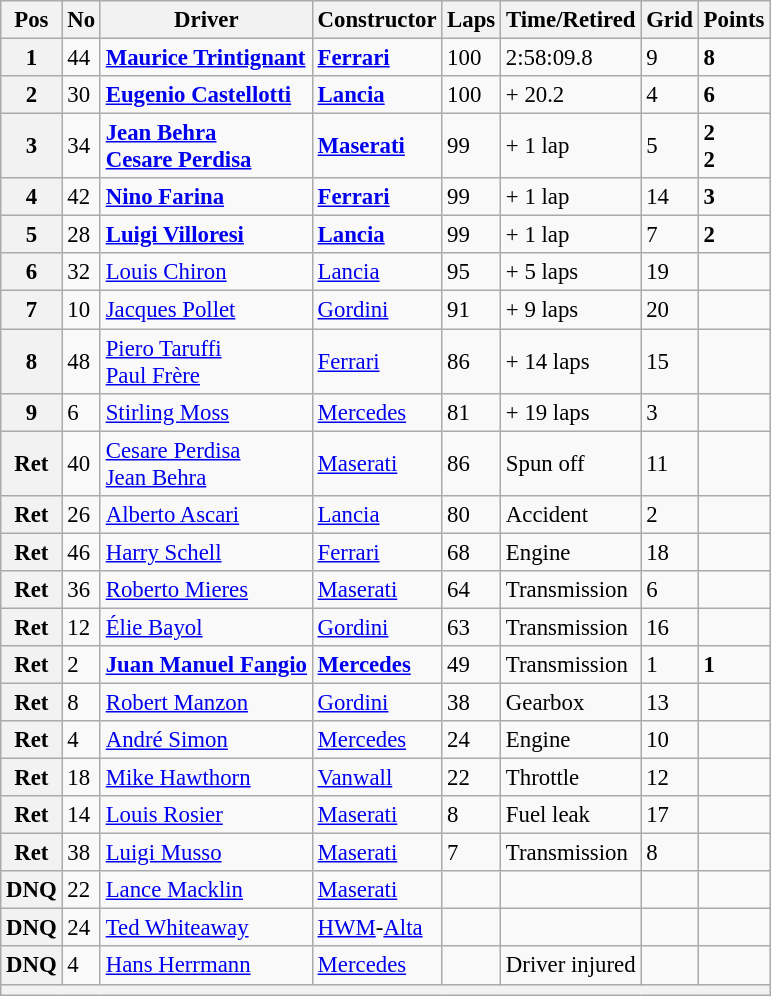<table class="wikitable" style="font-size: 95%">
<tr>
<th>Pos</th>
<th>No</th>
<th>Driver</th>
<th>Constructor</th>
<th>Laps</th>
<th>Time/Retired</th>
<th>Grid</th>
<th>Points</th>
</tr>
<tr>
<th>1</th>
<td>44</td>
<td> <strong><a href='#'>Maurice Trintignant</a></strong></td>
<td><strong><a href='#'>Ferrari</a></strong></td>
<td>100</td>
<td>2:58:09.8</td>
<td>9</td>
<td><strong>8</strong></td>
</tr>
<tr>
<th>2</th>
<td>30</td>
<td> <strong><a href='#'>Eugenio Castellotti</a></strong></td>
<td><strong><a href='#'>Lancia</a></strong></td>
<td>100</td>
<td>+ 20.2</td>
<td>4</td>
<td><strong>6</strong></td>
</tr>
<tr>
<th>3</th>
<td>34</td>
<td> <strong><a href='#'>Jean Behra</a></strong><br> <strong><a href='#'>Cesare Perdisa</a></strong></td>
<td><strong><a href='#'>Maserati</a></strong></td>
<td>99</td>
<td>+ 1 lap</td>
<td>5</td>
<td><strong>2</strong><br><strong>2</strong></td>
</tr>
<tr>
<th>4</th>
<td>42</td>
<td> <strong><a href='#'>Nino Farina</a></strong></td>
<td><strong><a href='#'>Ferrari</a></strong></td>
<td>99</td>
<td>+ 1 lap</td>
<td>14</td>
<td><strong>3</strong></td>
</tr>
<tr>
<th>5</th>
<td>28</td>
<td> <strong><a href='#'>Luigi Villoresi</a></strong></td>
<td><strong><a href='#'>Lancia</a></strong></td>
<td>99</td>
<td>+ 1 lap</td>
<td>7</td>
<td><strong>2</strong></td>
</tr>
<tr>
<th>6</th>
<td>32</td>
<td> <a href='#'>Louis Chiron</a></td>
<td><a href='#'>Lancia</a></td>
<td>95</td>
<td>+ 5 laps</td>
<td>19</td>
<td></td>
</tr>
<tr>
<th>7</th>
<td>10</td>
<td> <a href='#'>Jacques Pollet</a></td>
<td><a href='#'>Gordini</a></td>
<td>91</td>
<td>+ 9 laps</td>
<td>20</td>
<td></td>
</tr>
<tr>
<th>8</th>
<td>48</td>
<td> <a href='#'>Piero Taruffi</a><br> <a href='#'>Paul Frère</a></td>
<td><a href='#'>Ferrari</a></td>
<td>86</td>
<td>+ 14 laps</td>
<td>15</td>
<td></td>
</tr>
<tr>
<th>9</th>
<td>6</td>
<td> <a href='#'>Stirling Moss</a></td>
<td><a href='#'>Mercedes</a></td>
<td>81</td>
<td>+ 19 laps</td>
<td>3</td>
<td></td>
</tr>
<tr>
<th>Ret</th>
<td>40</td>
<td> <a href='#'>Cesare Perdisa</a><br> <a href='#'>Jean Behra</a></td>
<td><a href='#'>Maserati</a></td>
<td>86</td>
<td>Spun off</td>
<td>11</td>
<td></td>
</tr>
<tr>
<th>Ret</th>
<td>26</td>
<td> <a href='#'>Alberto Ascari</a></td>
<td><a href='#'>Lancia</a></td>
<td>80</td>
<td>Accident</td>
<td>2</td>
<td></td>
</tr>
<tr>
<th>Ret</th>
<td>46</td>
<td> <a href='#'>Harry Schell</a></td>
<td><a href='#'>Ferrari</a></td>
<td>68</td>
<td>Engine</td>
<td>18</td>
<td></td>
</tr>
<tr>
<th>Ret</th>
<td>36</td>
<td> <a href='#'>Roberto Mieres</a></td>
<td><a href='#'>Maserati</a></td>
<td>64</td>
<td>Transmission</td>
<td>6</td>
<td></td>
</tr>
<tr>
<th>Ret</th>
<td>12</td>
<td> <a href='#'>Élie Bayol</a></td>
<td><a href='#'>Gordini</a></td>
<td>63</td>
<td>Transmission</td>
<td>16</td>
<td></td>
</tr>
<tr>
<th>Ret</th>
<td>2</td>
<td> <strong><a href='#'>Juan Manuel Fangio</a></strong></td>
<td><strong><a href='#'>Mercedes</a></strong></td>
<td>49</td>
<td>Transmission</td>
<td>1</td>
<td><strong>1</strong></td>
</tr>
<tr>
<th>Ret</th>
<td>8</td>
<td> <a href='#'>Robert Manzon</a></td>
<td><a href='#'>Gordini</a></td>
<td>38</td>
<td>Gearbox</td>
<td>13</td>
<td></td>
</tr>
<tr>
<th>Ret</th>
<td>4</td>
<td> <a href='#'>André Simon</a></td>
<td><a href='#'>Mercedes</a></td>
<td>24</td>
<td>Engine</td>
<td>10</td>
<td></td>
</tr>
<tr>
<th>Ret</th>
<td>18</td>
<td> <a href='#'>Mike Hawthorn</a></td>
<td><a href='#'>Vanwall</a></td>
<td>22</td>
<td>Throttle</td>
<td>12</td>
<td></td>
</tr>
<tr>
<th>Ret</th>
<td>14</td>
<td> <a href='#'>Louis Rosier</a></td>
<td><a href='#'>Maserati</a></td>
<td>8</td>
<td>Fuel leak</td>
<td>17</td>
<td></td>
</tr>
<tr>
<th>Ret</th>
<td>38</td>
<td> <a href='#'>Luigi Musso</a></td>
<td><a href='#'>Maserati</a></td>
<td>7</td>
<td>Transmission</td>
<td>8</td>
<td></td>
</tr>
<tr>
<th>DNQ</th>
<td>22</td>
<td> <a href='#'>Lance Macklin</a></td>
<td><a href='#'>Maserati</a></td>
<td></td>
<td></td>
<td></td>
<td></td>
</tr>
<tr>
<th>DNQ</th>
<td>24</td>
<td> <a href='#'>Ted Whiteaway</a></td>
<td><a href='#'>HWM</a>-<a href='#'>Alta</a></td>
<td></td>
<td></td>
<td></td>
<td></td>
</tr>
<tr>
<th>DNQ</th>
<td>4</td>
<td> <a href='#'>Hans Herrmann</a></td>
<td><a href='#'>Mercedes</a></td>
<td></td>
<td>Driver injured</td>
<td></td>
<td></td>
</tr>
<tr>
<th colspan="8"></th>
</tr>
</table>
